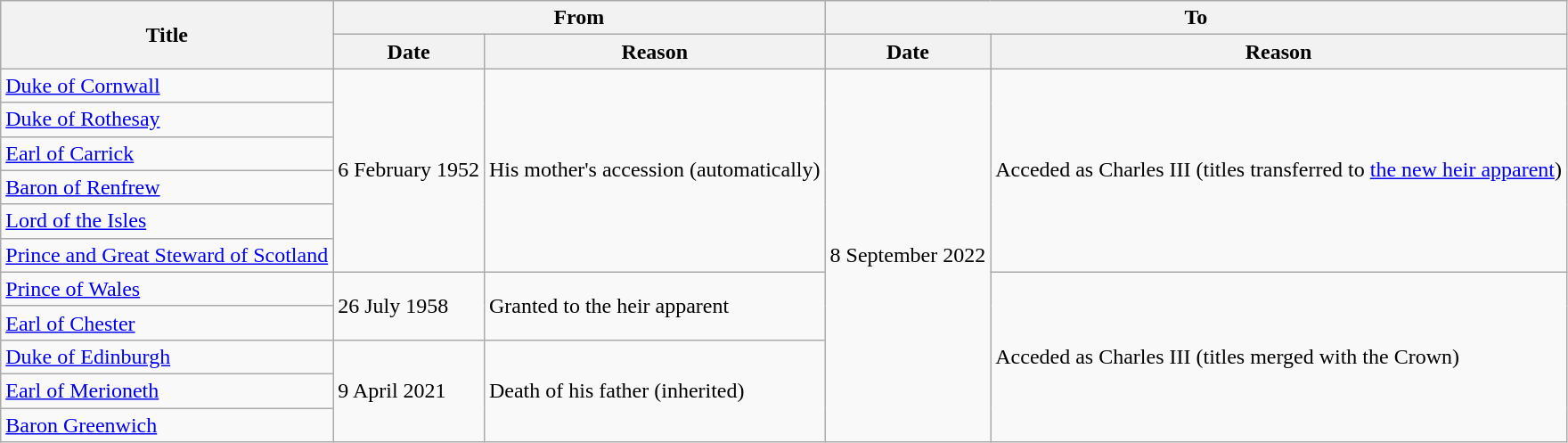<table class="wikitable sortable" style="margin:0.5em 1em 0.5em 0; border:1px #005566 solid; border-collapse:collapse;">
<tr>
<th rowspan=2>Title</th>
<th colspan=2>From</th>
<th colspan=2>To</th>
</tr>
<tr>
<th>Date</th>
<th>Reason</th>
<th>Date</th>
<th>Reason</th>
</tr>
<tr>
<td><a href='#'>Duke of Cornwall</a></td>
<td rowspan=6>6 February 1952</td>
<td rowspan=6>His mother's accession (automatically)</td>
<td rowspan=11>8 September 2022</td>
<td rowspan=6>Acceded as Charles III (titles transferred to <a href='#'>the new heir apparent</a>)</td>
</tr>
<tr>
<td><a href='#'>Duke of Rothesay</a></td>
</tr>
<tr>
<td><a href='#'>Earl of Carrick</a></td>
</tr>
<tr>
<td><a href='#'>Baron of Renfrew</a></td>
</tr>
<tr>
<td><a href='#'>Lord of the Isles</a></td>
</tr>
<tr>
<td><a href='#'>Prince and Great Steward of Scotland</a></td>
</tr>
<tr>
<td><a href='#'>Prince of Wales</a></td>
<td rowspan=2>26 July 1958</td>
<td rowspan=2>Granted to the heir apparent</td>
<td rowspan=5>Acceded as Charles III (titles merged with the Crown)</td>
</tr>
<tr>
<td><a href='#'>Earl of Chester</a></td>
</tr>
<tr>
<td><a href='#'>Duke of Edinburgh</a></td>
<td rowspan=3>9 April 2021</td>
<td rowspan=3>Death of his father (inherited)</td>
</tr>
<tr>
<td><a href='#'>Earl of Merioneth</a></td>
</tr>
<tr>
<td><a href='#'>Baron Greenwich</a></td>
</tr>
</table>
